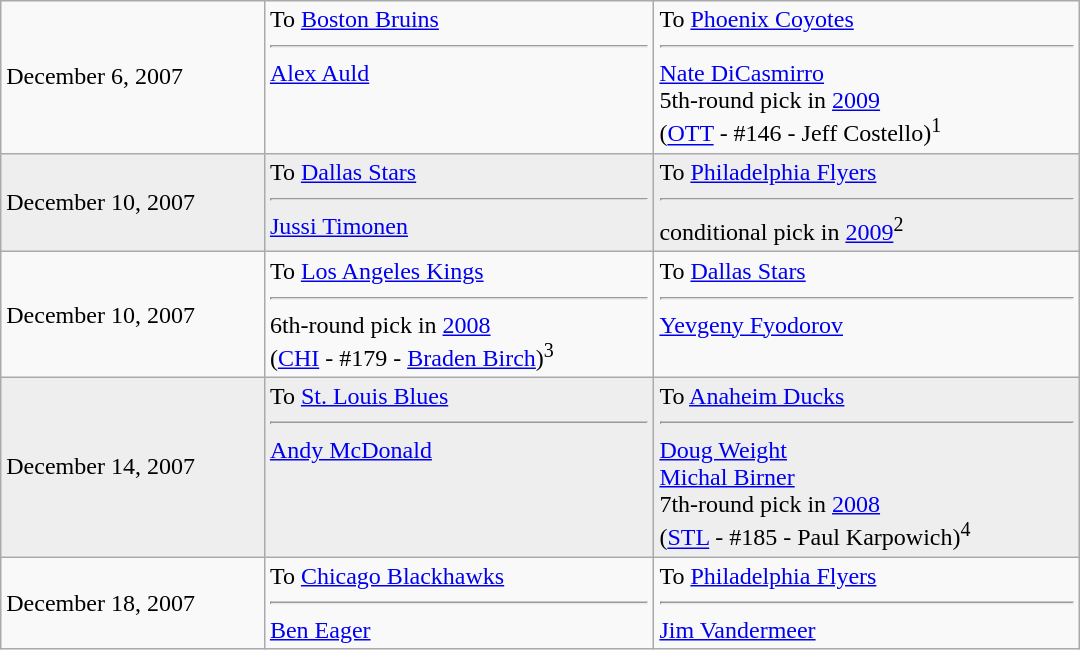<table cellspacing=0 class="wikitable" style="border:1px solid #999999; width:720px;">
<tr>
<td>December 6, 2007</td>
<td valign="top">To <a href='#'>Boston Bruins</a><hr><a href='#'>Alex Auld</a></td>
<td valign="top">To <a href='#'>Phoenix Coyotes</a><hr><a href='#'>Nate DiCasmirro</a><br>5th-round pick in <a href='#'>2009</a><br>(<a href='#'>OTT</a> - #146 - Jeff Costello)<sup>1</sup></td>
</tr>
<tr bgcolor="#eeeeee">
<td>December 10, 2007</td>
<td valign="top">To <a href='#'>Dallas Stars</a><hr><a href='#'>Jussi Timonen</a></td>
<td valign="top">To <a href='#'>Philadelphia Flyers</a><hr>conditional pick in <a href='#'>2009</a><sup>2</sup></td>
</tr>
<tr>
<td>December 10, 2007</td>
<td valign="top">To <a href='#'>Los Angeles Kings</a><hr>6th-round pick in <a href='#'>2008</a><br>(<a href='#'>CHI</a> - #179 - <a href='#'>Braden Birch</a>)<sup>3</sup></td>
<td valign="top">To <a href='#'>Dallas Stars</a> <hr><a href='#'>Yevgeny Fyodorov</a></td>
</tr>
<tr bgcolor="#eeeeee">
<td>December 14, 2007</td>
<td valign="top">To <a href='#'>St. Louis Blues</a><hr><a href='#'>Andy McDonald</a></td>
<td valign="top">To <a href='#'>Anaheim Ducks</a><hr><a href='#'>Doug Weight</a><br><a href='#'>Michal Birner</a><br>7th-round pick in <a href='#'>2008</a><br>(<a href='#'>STL</a> - #185 - Paul Karpowich)<sup>4</sup></td>
</tr>
<tr>
<td>December 18, 2007</td>
<td valign="top">To <a href='#'>Chicago Blackhawks</a> <hr> <a href='#'>Ben Eager</a></td>
<td valign="top">To <a href='#'>Philadelphia Flyers</a> <hr> <a href='#'>Jim Vandermeer</a></td>
</tr>
</table>
